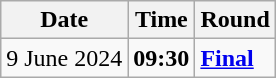<table class="wikitable">
<tr>
<th>Date</th>
<th>Time</th>
<th>Round</th>
</tr>
<tr>
<td>9 June 2024</td>
<td><strong>09:30</strong></td>
<td><strong><a href='#'>Final</a></strong></td>
</tr>
</table>
